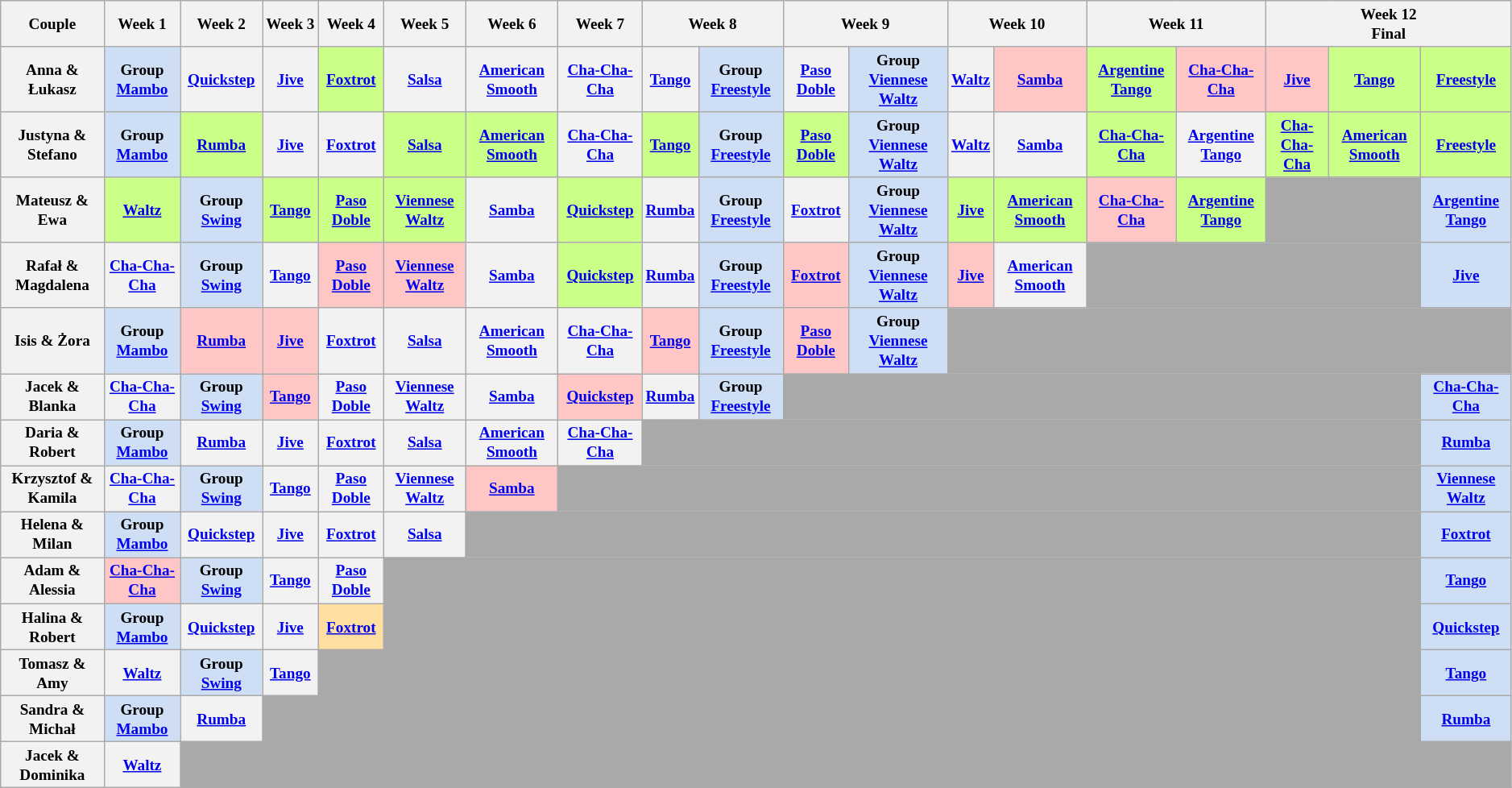<table class="wikitable" style="text-align:center; font-size:80%; line-height:16px">
<tr>
<th>Couple</th>
<th>Week 1</th>
<th>Week 2</th>
<th>Week 3</th>
<th>Week 4</th>
<th>Week 5</th>
<th>Week 6</th>
<th>Week 7</th>
<th colspan=2>Week 8</th>
<th colspan=2>Week 9</th>
<th colspan=2>Week 10</th>
<th colspan=2>Week 11</th>
<th colspan=3>Week 12<br>Final</th>
</tr>
<tr>
<th>Anna & Łukasz</th>
<th style="background:#CEDEF4;">Group <a href='#'>Mambo</a></th>
<th><a href='#'>Quickstep</a></th>
<th><a href='#'>Jive</a></th>
<th style="background:#ccff88;"><a href='#'>Foxtrot</a></th>
<th><a href='#'>Salsa</a></th>
<th><a href='#'>American Smooth</a></th>
<th><a href='#'>Cha-Cha-Cha</a></th>
<th><a href='#'>Tango</a></th>
<th style="background:#CEDEF4;">Group <a href='#'>Freestyle</a></th>
<th><a href='#'>Paso Doble</a></th>
<th style="background:#CEDEF4;">Group <a href='#'>Viennese Waltz</a></th>
<th><a href='#'>Waltz</a></th>
<th style="background:#ffc6c6;"><a href='#'>Samba</a></th>
<th style="background:#ccff88;"><a href='#'>Argentine Tango</a></th>
<th style="background:#ffc6c6;"><a href='#'>Cha-Cha-Cha</a></th>
<th style="background:#ffc6c6;"><a href='#'>Jive</a></th>
<th style="background:#ccff88;"><a href='#'>Tango</a></th>
<th style="background:#ccff88;"><a href='#'>Freestyle</a></th>
</tr>
<tr>
<th>Justyna & Stefano</th>
<th style="background:#CEDEF4;">Group <a href='#'>Mambo</a></th>
<th style="background:#ccff88;"><a href='#'>Rumba</a></th>
<th><a href='#'>Jive</a></th>
<th><a href='#'>Foxtrot</a></th>
<th style="background:#ccff88;"><a href='#'>Salsa</a></th>
<th style="background:#ccff88;"><a href='#'>American Smooth</a></th>
<th><a href='#'>Cha-Cha-Cha</a></th>
<th style="background:#ccff88;"><a href='#'>Tango</a></th>
<th style="background:#CEDEF4;">Group <a href='#'>Freestyle</a></th>
<th style="background:#ccff88;"><a href='#'>Paso Doble</a></th>
<th style="background:#CEDEF4;">Group <a href='#'>Viennese Waltz</a></th>
<th><a href='#'>Waltz</a></th>
<th><a href='#'>Samba</a></th>
<th style="background:#ccff88;"><a href='#'>Cha-Cha-Cha</a></th>
<th><a href='#'>Argentine Tango</a></th>
<th style="background:#ccff88;"><a href='#'>Cha-Cha-Cha</a></th>
<th style="background:#ccff88;"><a href='#'>American Smooth</a></th>
<th style="background:#ccff88;"><a href='#'>Freestyle</a></th>
</tr>
<tr>
<th>Mateusz & Ewa</th>
<th style="background:#ccff88;"><a href='#'>Waltz</a></th>
<th style="background:#CEDEF4;">Group <a href='#'>Swing</a></th>
<th style="background:#ccff88;"><a href='#'>Tango</a></th>
<th style="background:#ccff88;"><a href='#'>Paso Doble</a></th>
<th style="background:#ccff88;"><a href='#'>Viennese Waltz</a></th>
<th><a href='#'>Samba</a></th>
<th style="background:#ccff88;"><a href='#'>Quickstep</a></th>
<th><a href='#'>Rumba</a></th>
<th style="background:#CEDEF4;">Group <a href='#'>Freestyle</a></th>
<th><a href='#'>Foxtrot</a></th>
<th style="background:#CEDEF4;">Group <a href='#'>Viennese Waltz</a></th>
<th style="background:#ccff88;"><a href='#'>Jive</a></th>
<th style="background:#ccff88;"><a href='#'>American Smooth</a></th>
<th style="background:#ffc6c6;"><a href='#'>Cha-Cha-Cha</a></th>
<th style="background:#ccff88;"><a href='#'>Argentine Tango</a></th>
<th style="background:darkgray" colspan=2></th>
<th style="background:#CEDEF4;"><a href='#'>Argentine Tango</a></th>
</tr>
<tr>
<th>Rafał & Magdalena</th>
<th><a href='#'>Cha-Cha-Cha</a></th>
<th style="background:#CEDEF4;">Group <a href='#'>Swing</a></th>
<th><a href='#'>Tango</a></th>
<th style="background:#ffc6c6;"><a href='#'>Paso Doble</a></th>
<th style="background:#ffc6c6;"><a href='#'>Viennese Waltz</a></th>
<th><a href='#'>Samba</a></th>
<th style="background:#ccff88;"><a href='#'>Quickstep</a></th>
<th><a href='#'>Rumba</a></th>
<th style="background:#CEDEF4;">Group <a href='#'>Freestyle</a></th>
<th style="background:#ffc6c6;"><a href='#'>Foxtrot</a></th>
<th style="background:#CEDEF4;">Group <a href='#'>Viennese Waltz</a></th>
<th style="background:#ffc6c6;"><a href='#'>Jive</a></th>
<th><a href='#'>American Smooth</a></th>
<th style="background:darkgray" colspan="4"></th>
<th style="background:#CEDEF4;"><a href='#'>Jive</a></th>
</tr>
<tr>
<th>Isis & Żora</th>
<th style="background:#CEDEF4;">Group <a href='#'>Mambo</a></th>
<th style="background:#ffc6c6;"><a href='#'>Rumba</a></th>
<th style="background:#ffc6c6;"><a href='#'>Jive</a></th>
<th><a href='#'>Foxtrot</a></th>
<th><a href='#'>Salsa</a></th>
<th><a href='#'>American Smooth</a></th>
<th><a href='#'>Cha-Cha-Cha</a></th>
<th style="background:#ffc6c6;"><a href='#'>Tango</a></th>
<th style="background:#CEDEF4;">Group <a href='#'>Freestyle</a></th>
<th style="background:#ffc6c6;"><a href='#'>Paso Doble</a></th>
<th style="background:#CEDEF4;">Group <a href='#'>Viennese Waltz</a></th>
<th style="background:darkgray" colspan="7"></th>
</tr>
<tr>
<th>Jacek & Blanka</th>
<th><a href='#'>Cha-Cha-Cha</a></th>
<th style="background:#CEDEF4;">Group <a href='#'>Swing</a></th>
<th style="background:#ffc6c6;"><a href='#'>Tango</a></th>
<th><a href='#'>Paso Doble</a></th>
<th><a href='#'>Viennese Waltz</a></th>
<th><a href='#'>Samba</a></th>
<th style="background:#ffc6c6;"><a href='#'>Quickstep</a></th>
<th><a href='#'>Rumba</a></th>
<th style="background:#CEDEF4;">Group <a href='#'>Freestyle</a></th>
<th style="background:darkgray" colspan="8"></th>
<th style="background:#CEDEF4;"><a href='#'>Cha-Cha-Cha</a></th>
</tr>
<tr>
<th>Daria & Robert</th>
<th style="background:#CEDEF4;">Group <a href='#'>Mambo</a></th>
<th><a href='#'>Rumba</a></th>
<th><a href='#'>Jive</a></th>
<th><a href='#'>Foxtrot</a></th>
<th><a href='#'>Salsa</a></th>
<th><a href='#'>American Smooth</a></th>
<th><a href='#'>Cha-Cha-Cha</a></th>
<th style="background:darkgray" colspan="10"></th>
<th style="background:#CEDEF4;"><a href='#'>Rumba</a></th>
</tr>
<tr>
<th>Krzysztof & Kamila</th>
<th><a href='#'>Cha-Cha-Cha</a></th>
<th style="background:#CEDEF4;">Group <a href='#'>Swing</a></th>
<th><a href='#'>Tango</a></th>
<th><a href='#'>Paso Doble</a></th>
<th><a href='#'>Viennese Waltz</a></th>
<th style="background:#ffc6c6;"><a href='#'>Samba</a></th>
<th style="background:darkgray" colspan="11"></th>
<th style="background:#CEDEF4;"><a href='#'>Viennese Waltz</a></th>
</tr>
<tr>
<th>Helena & Milan</th>
<th style="background:#CEDEF4;">Group <a href='#'>Mambo</a></th>
<th><a href='#'>Quickstep</a></th>
<th><a href='#'>Jive</a></th>
<th><a href='#'>Foxtrot</a></th>
<th><a href='#'>Salsa</a></th>
<th style="background:darkgray" colspan="12"></th>
<th style="background:#CEDEF4;"><a href='#'>Foxtrot</a></th>
</tr>
<tr>
<th>Adam & Alessia</th>
<th style="background:#ffc6c6;"><a href='#'>Cha-Cha-Cha</a></th>
<th style="background:#CEDEF4;">Group <a href='#'>Swing</a></th>
<th><a href='#'>Tango</a></th>
<th><a href='#'>Paso Doble</a></th>
<th style="background:darkgray" colspan="13"></th>
<th style="background:#CEDEF4;"><a href='#'>Tango</a></th>
</tr>
<tr>
<th>Halina & Robert</th>
<th style="background:#CEDEF4;">Group <a href='#'>Mambo</a></th>
<th><a href='#'>Quickstep</a></th>
<th><a href='#'>Jive</a></th>
<th style="background:#FFDEA2;"><a href='#'>Foxtrot</a></th>
<th style="background:darkgray" colspan="13"></th>
<th style="background:#CEDEF4;"><a href='#'>Quickstep</a></th>
</tr>
<tr>
<th>Tomasz & Amy</th>
<th><a href='#'>Waltz</a></th>
<th style="background:#CEDEF4;">Group <a href='#'>Swing</a></th>
<th><a href='#'>Tango</a></th>
<th style="background:darkgray" colspan="14"></th>
<th style="background:#CEDEF4;"><a href='#'>Tango</a></th>
</tr>
<tr>
<th>Sandra & Michał</th>
<th style="background:#CEDEF4;">Group <a href='#'>Mambo</a></th>
<th><a href='#'>Rumba</a></th>
<th style="background:darkgray" colspan="15"></th>
<th style="background:#CEDEF4;"><a href='#'>Rumba</a></th>
</tr>
<tr>
<th>Jacek & Dominika</th>
<th><a href='#'>Waltz</a></th>
<th style="background:darkgray" colspan="17"></th>
</tr>
</table>
